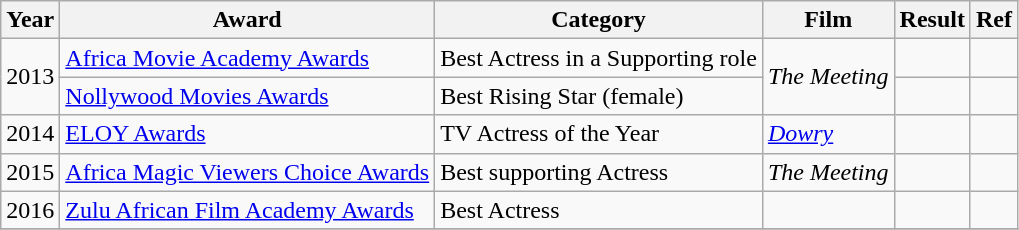<table class="wikitable plainrowheaders sortable">
<tr>
<th>Year</th>
<th>Award</th>
<th>Category</th>
<th>Film</th>
<th>Result</th>
<th>Ref</th>
</tr>
<tr>
<td rowspan="2">2013</td>
<td><a href='#'>Africa Movie Academy Awards</a></td>
<td>Best Actress in a Supporting role</td>
<td rowspan="2"><em>The Meeting</em></td>
<td></td>
<td></td>
</tr>
<tr>
<td><a href='#'>Nollywood Movies Awards</a></td>
<td>Best Rising Star (female)</td>
<td></td>
<td></td>
</tr>
<tr>
<td>2014</td>
<td><a href='#'>ELOY Awards</a></td>
<td>TV Actress of the Year</td>
<td><em><a href='#'>Dowry</a></em></td>
<td></td>
<td></td>
</tr>
<tr>
<td>2015</td>
<td><a href='#'>Africa Magic Viewers Choice Awards</a></td>
<td>Best supporting Actress</td>
<td><em>The Meeting</em></td>
<td></td>
<td></td>
</tr>
<tr>
<td>2016</td>
<td><a href='#'>Zulu African Film Academy Awards</a></td>
<td>Best Actress</td>
<td></td>
<td></td>
<td></td>
</tr>
<tr>
</tr>
</table>
